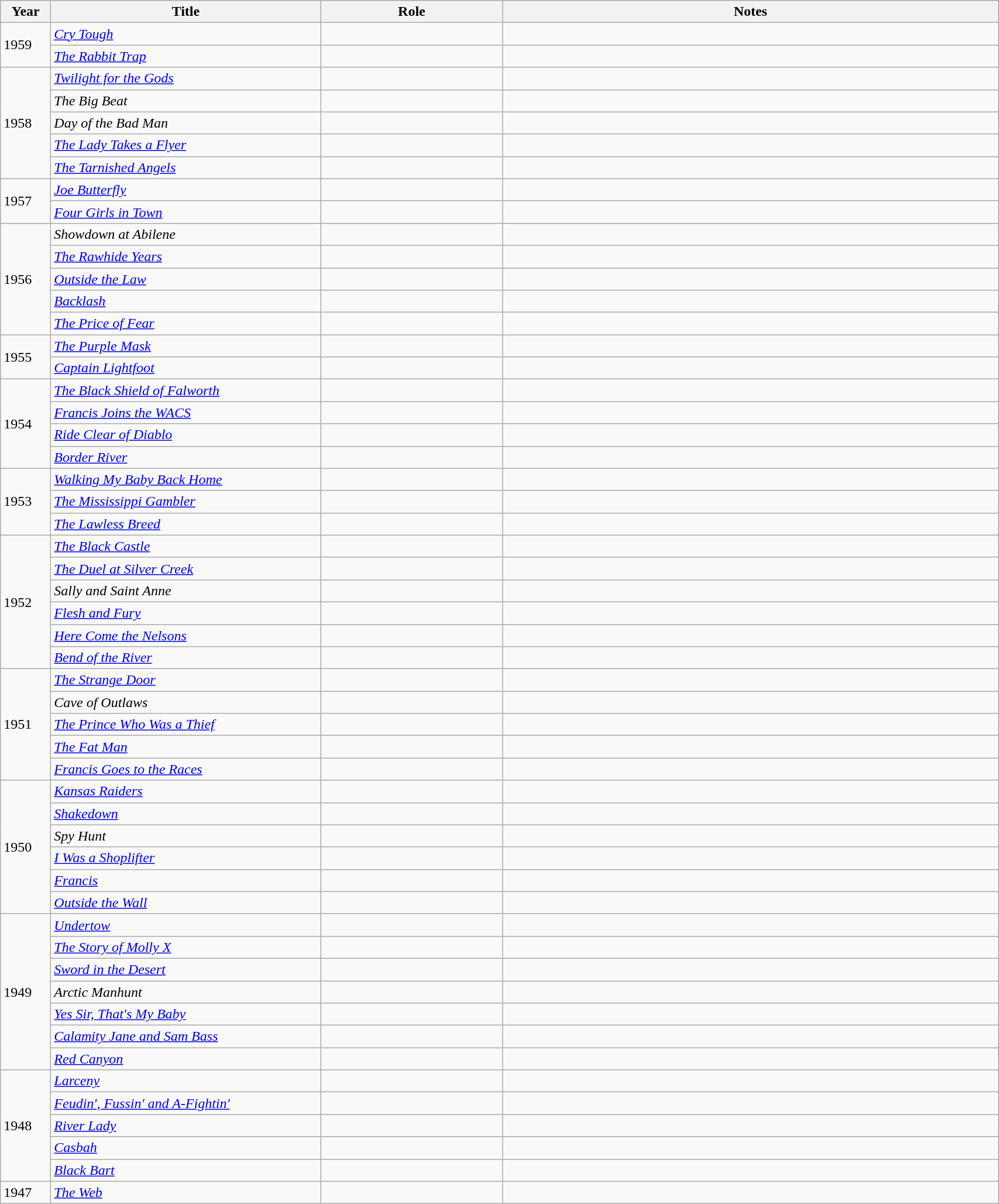<table class="wikitable sortable" width="90%">
<tr>
<th width="50px">Year</th>
<th width="300px">Title</th>
<th width="200px">Role</th>
<th class="unsortable">Notes</th>
</tr>
<tr>
<td rowspan="2">1959</td>
<td><em><a href='#'>Cry Tough</a></em></td>
<td></td>
<td></td>
</tr>
<tr>
<td><em><a href='#'>The Rabbit Trap</a></em></td>
<td></td>
<td></td>
</tr>
<tr>
<td rowspan="5">1958</td>
<td><em><a href='#'>Twilight for the Gods</a></em></td>
<td></td>
<td></td>
</tr>
<tr>
<td><em>The Big Beat</em></td>
<td></td>
<td></td>
</tr>
<tr>
<td><em>Day of the Bad Man</em></td>
<td></td>
<td></td>
</tr>
<tr>
<td><em><a href='#'>The Lady Takes a Flyer</a></em></td>
<td></td>
<td></td>
</tr>
<tr>
<td><em><a href='#'>The Tarnished Angels</a></em></td>
<td></td>
<td></td>
</tr>
<tr>
<td rowspan="2">1957</td>
<td><em><a href='#'>Joe Butterfly</a></em></td>
<td></td>
<td></td>
</tr>
<tr>
<td><em><a href='#'>Four Girls in Town</a></em></td>
<td></td>
<td></td>
</tr>
<tr>
<td rowspan="5">1956</td>
<td><em>Showdown at Abilene</em></td>
<td></td>
<td></td>
</tr>
<tr>
<td><em><a href='#'>The Rawhide Years</a></em></td>
<td></td>
<td></td>
</tr>
<tr>
<td><em><a href='#'>Outside the Law</a></em></td>
<td></td>
<td></td>
</tr>
<tr>
<td><em><a href='#'>Backlash</a></em></td>
<td></td>
<td></td>
</tr>
<tr>
<td><em><a href='#'>The Price of Fear</a></em></td>
<td></td>
<td></td>
</tr>
<tr>
<td rowspan="2">1955</td>
<td><em><a href='#'>The Purple Mask</a></em></td>
<td></td>
<td></td>
</tr>
<tr>
<td><em><a href='#'>Captain Lightfoot</a></em></td>
<td></td>
<td></td>
</tr>
<tr>
<td rowspan="4">1954</td>
<td><em><a href='#'>The Black Shield of Falworth</a></em></td>
<td></td>
<td></td>
</tr>
<tr>
<td><em><a href='#'>Francis Joins the WACS</a></em></td>
<td></td>
<td></td>
</tr>
<tr>
<td><em><a href='#'>Ride Clear of Diablo</a></em></td>
<td></td>
<td></td>
</tr>
<tr>
<td><em><a href='#'>Border River</a></em></td>
<td></td>
<td></td>
</tr>
<tr>
<td rowspan="3">1953</td>
<td><em><a href='#'>Walking My Baby Back Home</a></em></td>
<td></td>
<td></td>
</tr>
<tr>
<td><em><a href='#'>The Mississippi Gambler</a></em></td>
<td></td>
<td></td>
</tr>
<tr>
<td><em><a href='#'>The Lawless Breed</a></em></td>
<td></td>
<td></td>
</tr>
<tr>
<td rowspan="6">1952</td>
<td><em><a href='#'>The Black Castle</a></em></td>
<td></td>
<td></td>
</tr>
<tr>
<td><em><a href='#'>The Duel at Silver Creek</a></em></td>
<td></td>
<td></td>
</tr>
<tr>
<td><em>Sally and Saint Anne</em></td>
<td></td>
<td></td>
</tr>
<tr>
<td><em><a href='#'>Flesh and Fury</a></em></td>
<td></td>
<td></td>
</tr>
<tr>
<td><em><a href='#'>Here Come the Nelsons</a></em></td>
<td></td>
<td></td>
</tr>
<tr>
<td><em><a href='#'>Bend of the River</a></em></td>
<td></td>
<td></td>
</tr>
<tr>
<td rowspan="5">1951</td>
<td><em><a href='#'>The Strange Door</a></em></td>
<td></td>
<td></td>
</tr>
<tr>
<td><em>Cave of Outlaws</em></td>
<td></td>
<td></td>
</tr>
<tr>
<td><em><a href='#'>The Prince Who Was a Thief</a></em></td>
<td></td>
<td></td>
</tr>
<tr>
<td><em><a href='#'>The Fat Man</a></em></td>
<td></td>
<td></td>
</tr>
<tr>
<td><em><a href='#'>Francis Goes to the Races</a></em></td>
<td></td>
<td></td>
</tr>
<tr>
<td rowspan="6">1950</td>
<td><em><a href='#'>Kansas Raiders</a></em></td>
<td></td>
<td></td>
</tr>
<tr>
<td><em><a href='#'>Shakedown</a></em></td>
<td></td>
<td></td>
</tr>
<tr>
<td><em>Spy Hunt</em></td>
<td></td>
<td></td>
</tr>
<tr>
<td><em><a href='#'>I Was a Shoplifter</a></em></td>
<td></td>
<td></td>
</tr>
<tr>
<td><em><a href='#'>Francis</a></em></td>
<td></td>
<td></td>
</tr>
<tr>
<td><em><a href='#'>Outside the Wall</a></em></td>
<td></td>
<td></td>
</tr>
<tr>
<td rowspan="7">1949</td>
<td><em><a href='#'>Undertow</a></em></td>
<td></td>
<td></td>
</tr>
<tr>
<td><em><a href='#'>The Story of Molly X</a></em></td>
<td></td>
<td></td>
</tr>
<tr>
<td><em><a href='#'>Sword in the Desert</a></em></td>
<td></td>
<td></td>
</tr>
<tr>
<td><em>Arctic Manhunt</em></td>
<td></td>
<td></td>
</tr>
<tr>
<td><em><a href='#'>Yes Sir, That's My Baby</a></em></td>
<td></td>
<td></td>
</tr>
<tr>
<td><em><a href='#'>Calamity Jane and Sam Bass</a></em></td>
<td></td>
<td></td>
</tr>
<tr>
<td><em><a href='#'>Red Canyon</a></em></td>
<td></td>
<td></td>
</tr>
<tr>
<td rowspan="5">1948</td>
<td><em><a href='#'>Larceny</a></em></td>
<td></td>
<td></td>
</tr>
<tr>
<td><em><a href='#'>Feudin', Fussin' and A-Fightin'</a></em></td>
<td></td>
<td></td>
</tr>
<tr>
<td><em><a href='#'>River Lady</a></em></td>
<td></td>
<td></td>
</tr>
<tr>
<td><em><a href='#'>Casbah</a></em></td>
<td></td>
<td></td>
</tr>
<tr>
<td><em><a href='#'>Black Bart</a></em></td>
<td></td>
<td></td>
</tr>
<tr>
<td>1947</td>
<td><em><a href='#'>The Web</a></em></td>
<td></td>
<td></td>
</tr>
</table>
